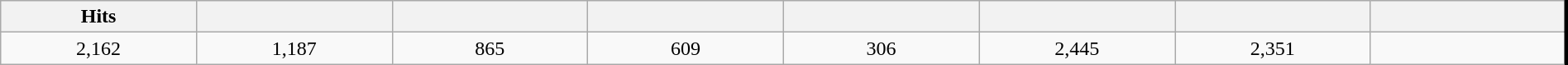<table class="wikitable" style="width:100%; text-align:center; border-right:#000 3px solid;">
<tr>
<th style="width:12.5%;">Hits</th>
<th style="width:12.5%;"></th>
<th style="width:12.5%;"></th>
<th style="width:12.5%;"></th>
<th style="width:12.5%;"></th>
<th style="width:12.5%;"></th>
<th style="width:12.5%;"></th>
<th style="width:12.5%;"></th>
</tr>
<tr>
<td>2,162</td>
<td>1,187</td>
<td>865</td>
<td>609</td>
<td>306</td>
<td>2,445</td>
<td>2,351</td>
<td></td>
</tr>
</table>
